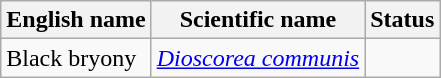<table class="wikitable" |>
<tr>
<th>English name</th>
<th>Scientific name</th>
<th>Status</th>
</tr>
<tr>
<td>Black bryony</td>
<td><em><a href='#'>Dioscorea communis</a></em></td>
<td></td>
</tr>
</table>
